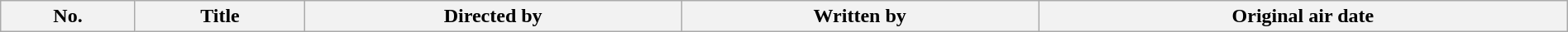<table class="wikitable plainrowheaders" style="width:100%; background:#fff;">
<tr>
<th style="background:#;">No.</th>
<th style="background:#;">Title</th>
<th style="background:#;">Directed by</th>
<th style="background:#;">Written by</th>
<th style="background:#;">Original air date<br>

































</th>
</tr>
</table>
